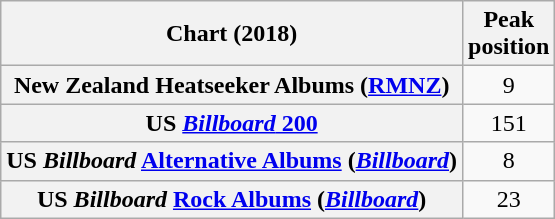<table class="wikitable sortable plainrowheaders" style="text-align:center">
<tr>
<th scope="col">Chart (2018)</th>
<th scope="col">Peak<br> position</th>
</tr>
<tr>
<th scope="row">New Zealand Heatseeker Albums (<a href='#'>RMNZ</a>)</th>
<td>9</td>
</tr>
<tr>
<th scope="row">US <a href='#'><em>Billboard</em> 200</a></th>
<td>151</td>
</tr>
<tr>
<th scope="row">US <em>Billboard</em> <a href='#'>Alternative Albums</a> (<em><a href='#'>Billboard</a></em>)</th>
<td>8</td>
</tr>
<tr>
<th scope="row">US <em>Billboard</em> <a href='#'>Rock Albums</a> (<em><a href='#'>Billboard</a></em>)</th>
<td>23</td>
</tr>
</table>
